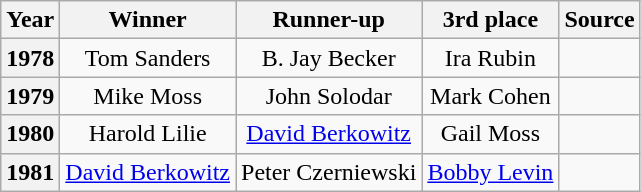<table class="wikitable" style="text-align:center">
<tr>
<th><strong>Year</strong></th>
<th><strong>Winner</strong></th>
<th><strong>Runner-up</strong></th>
<th><strong>3rd place</strong></th>
<th><strong>Source</strong></th>
</tr>
<tr>
<th>1978</th>
<td>Tom Sanders</td>
<td>B. Jay Becker</td>
<td>Ira Rubin</td>
<td></td>
</tr>
<tr>
<th>1979</th>
<td>Mike Moss</td>
<td>John Solodar</td>
<td>Mark Cohen</td>
<td></td>
</tr>
<tr>
<th>1980</th>
<td>Harold Lilie</td>
<td><a href='#'>David Berkowitz</a></td>
<td>Gail Moss</td>
<td></td>
</tr>
<tr>
<th>1981</th>
<td><a href='#'>David Berkowitz</a></td>
<td>Peter Czerniewski</td>
<td><a href='#'>Bobby Levin</a></td>
<td></td>
</tr>
</table>
